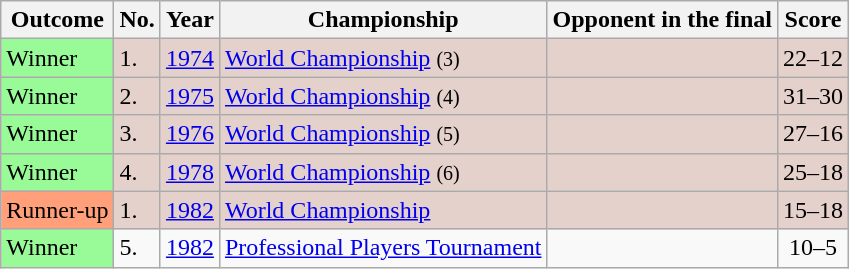<table class="wikitable sortable">
<tr>
<th Scope="col">Outcome</th>
<th Scope="col">No.</th>
<th Scope="col">Year</th>
<th Scope="col">Championship</th>
<th Scope="col">Opponent in the final</th>
<th Scope="col">Score</th>
</tr>
<tr bgcolor="#e5d1cb">
<td style="background:#98FB98">Winner</td>
<td>1.</td>
<td><a href='#'>1974</a></td>
<td><a href='#'>World Championship</a> <small>(3)</small></td>
<td data-sort-value="Miles, Graham"></td>
<td align="center">22–12</td>
</tr>
<tr bgcolor="#e5d1cb">
<td style="background:#98FB98">Winner</td>
<td>2.</td>
<td><a href='#'>1975</a></td>
<td><a href='#'>World Championship</a> <small>(4)</small></td>
<td data-sort-value="Charlton, Eddie"></td>
<td align="center">31–30</td>
</tr>
<tr bgcolor="#e5d1cb">
<td style="background:#98FB98">Winner</td>
<td>3.</td>
<td><a href='#'>1976</a></td>
<td><a href='#'>World Championship</a> <small>(5)</small></td>
<td data-sort-value="Higgins, Alex"></td>
<td align="center">27–16</td>
</tr>
<tr bgcolor="#e5d1cb">
<td style="background:#98FB98">Winner</td>
<td>4.</td>
<td><a href='#'>1978</a></td>
<td><a href='#'>World Championship</a> <small>(6)</small></td>
<td data-sort-value="Mans, Perrie"></td>
<td align="center">25–18</td>
</tr>
<tr bgcolor="#e5d1cb">
<td style="background:#ffa07a;">Runner-up</td>
<td>1.</td>
<td><a href='#'>1982</a></td>
<td><a href='#'>World Championship</a></td>
<td data-sort-value="Higgins, Alex"></td>
<td align="center">15–18</td>
</tr>
<tr>
<td style="background:#98FB98">Winner</td>
<td>5.</td>
<td><a href='#'>1982</a></td>
<td><a href='#'>Professional Players Tournament</a></td>
<td data-sort-value="White, Jimmy"></td>
<td align="center">10–5</td>
</tr>
</table>
